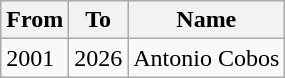<table class="wikitable">
<tr>
<th>From</th>
<th>To</th>
<th>Name</th>
</tr>
<tr>
<td>2001</td>
<td>2026</td>
<td>Antonio Cobos</td>
</tr>
</table>
